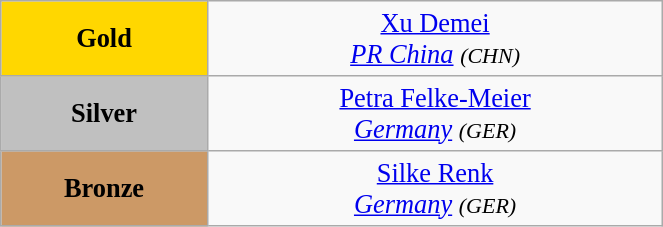<table class="wikitable" style=" text-align:center; font-size:110%;" width="35%">
<tr>
<td bgcolor="gold"><strong>Gold</strong></td>
<td> <a href='#'>Xu Demei</a><br><em><a href='#'>PR China</a> <small>(CHN)</small></em></td>
</tr>
<tr>
<td bgcolor="silver"><strong>Silver</strong></td>
<td> <a href='#'>Petra Felke-Meier</a><br><em><a href='#'>Germany</a> <small>(GER)</small></em></td>
</tr>
<tr>
<td bgcolor="CC9966"><strong>Bronze</strong></td>
<td> <a href='#'>Silke Renk</a><br><em><a href='#'>Germany</a> <small>(GER)</small></em></td>
</tr>
</table>
